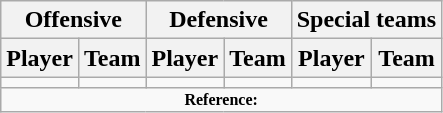<table class="wikitable" border="1">
<tr>
<th colspan="2">Offensive</th>
<th colspan="2">Defensive</th>
<th colspan="2">Special teams</th>
</tr>
<tr>
<th>Player</th>
<th>Team</th>
<th>Player</th>
<th>Team</th>
<th>Player</th>
<th>Team</th>
</tr>
<tr>
<td></td>
<td></td>
<td></td>
<td></td>
<td></td>
<td></td>
</tr>
<tr>
<td colspan="6" style="font-size: 8pt" align="center"><strong>Reference:</strong></td>
</tr>
</table>
